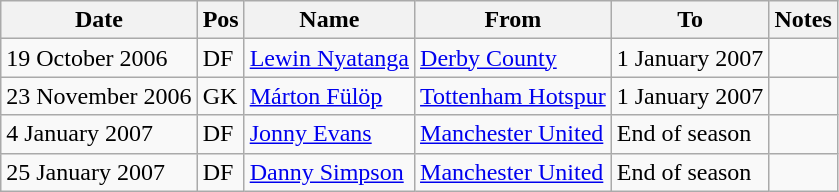<table class="wikitable">
<tr>
<th>Date</th>
<th>Pos</th>
<th>Name</th>
<th>From</th>
<th>To</th>
<th>Notes</th>
</tr>
<tr>
<td>19 October 2006</td>
<td>DF</td>
<td><a href='#'>Lewin Nyatanga</a></td>
<td><a href='#'>Derby County</a></td>
<td>1 January 2007</td>
<td></td>
</tr>
<tr>
<td>23 November 2006</td>
<td>GK</td>
<td><a href='#'>Márton Fülöp</a></td>
<td><a href='#'>Tottenham Hotspur</a></td>
<td>1 January 2007</td>
<td></td>
</tr>
<tr>
<td>4 January 2007</td>
<td>DF</td>
<td><a href='#'>Jonny Evans</a></td>
<td><a href='#'>Manchester United</a></td>
<td>End of season</td>
<td></td>
</tr>
<tr>
<td>25 January 2007</td>
<td>DF</td>
<td><a href='#'>Danny Simpson</a></td>
<td><a href='#'>Manchester United</a></td>
<td>End of season</td>
<td></td>
</tr>
</table>
